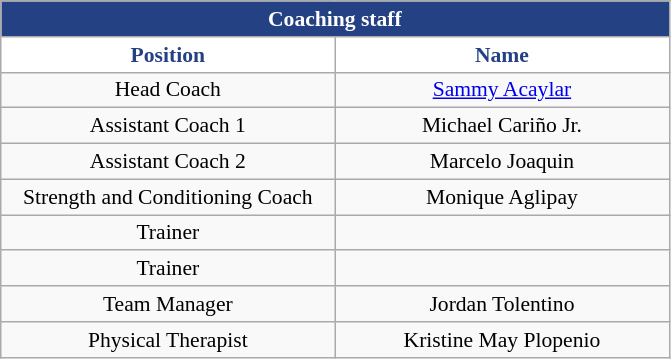<table class="wikitable sortable" style="font-size:90%; text-align:center;">
<tr>
<th colspan="5" style= "background:#244183; color:white; text-align: center"><strong>Coaching staff</strong></th>
</tr>
<tr align=center>
<th style="width:15em; background:white; color:#244183;">Position</th>
<th style="width:15em; background:white; color:#244183;">Name</th>
</tr>
<tr>
<td>Head Coach</td>
<td> <a href='#'>Sammy Acaylar</a></td>
</tr>
<tr>
<td>Assistant Coach 1</td>
<td> Michael Cariño Jr.</td>
</tr>
<tr>
<td>Assistant Coach 2</td>
<td> Marcelo Joaquin</td>
</tr>
<tr>
<td>Strength and Conditioning Coach</td>
<td> Monique Aglipay</td>
</tr>
<tr>
<td>Trainer</td>
<td></td>
</tr>
<tr>
<td>Trainer</td>
<td></td>
</tr>
<tr>
<td>Team Manager</td>
<td> Jordan Tolentino</td>
</tr>
<tr>
<td>Physical Therapist</td>
<td> Kristine May Plopenio</td>
</tr>
</table>
